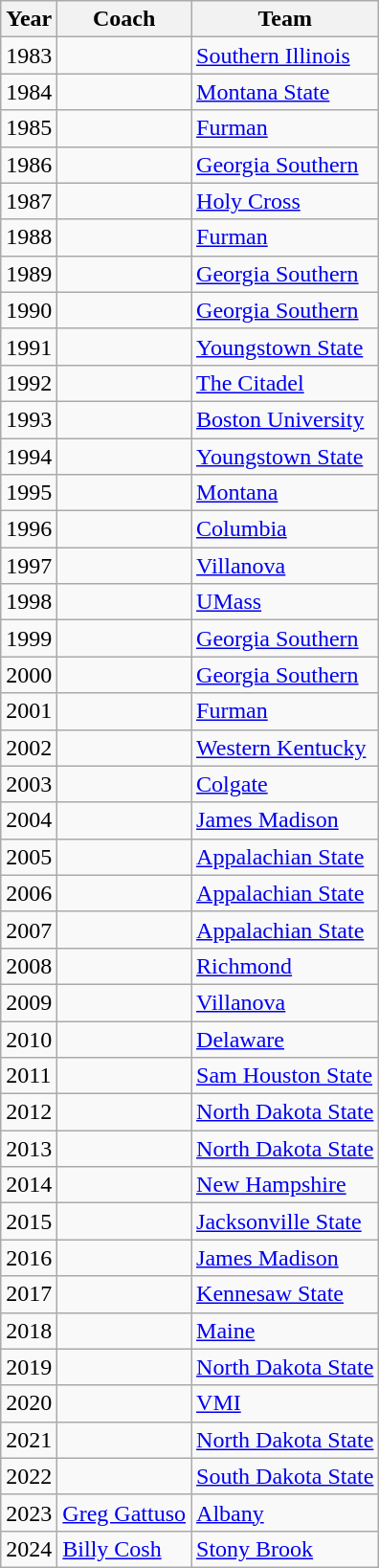<table class="wikitable sortable">
<tr>
<th>Year</th>
<th>Coach</th>
<th>Team</th>
</tr>
<tr>
<td>1983</td>
<td></td>
<td><a href='#'>Southern Illinois</a></td>
</tr>
<tr>
<td>1984</td>
<td></td>
<td><a href='#'>Montana State</a></td>
</tr>
<tr>
<td>1985</td>
<td></td>
<td><a href='#'>Furman</a></td>
</tr>
<tr>
<td>1986</td>
<td></td>
<td><a href='#'>Georgia Southern</a></td>
</tr>
<tr>
<td>1987</td>
<td></td>
<td><a href='#'>Holy Cross</a></td>
</tr>
<tr>
<td>1988</td>
<td></td>
<td><a href='#'>Furman</a></td>
</tr>
<tr>
<td>1989</td>
<td></td>
<td><a href='#'>Georgia Southern</a></td>
</tr>
<tr>
<td>1990</td>
<td></td>
<td><a href='#'>Georgia Southern</a></td>
</tr>
<tr>
<td>1991</td>
<td></td>
<td><a href='#'>Youngstown State</a></td>
</tr>
<tr>
<td>1992</td>
<td></td>
<td><a href='#'>The Citadel</a></td>
</tr>
<tr>
<td>1993</td>
<td></td>
<td><a href='#'>Boston University</a></td>
</tr>
<tr>
<td>1994</td>
<td></td>
<td><a href='#'>Youngstown State</a></td>
</tr>
<tr>
<td>1995</td>
<td></td>
<td><a href='#'>Montana</a></td>
</tr>
<tr>
<td>1996</td>
<td></td>
<td><a href='#'>Columbia</a></td>
</tr>
<tr>
<td>1997</td>
<td></td>
<td><a href='#'>Villanova</a></td>
</tr>
<tr>
<td>1998</td>
<td></td>
<td><a href='#'>UMass</a></td>
</tr>
<tr>
<td>1999</td>
<td></td>
<td><a href='#'>Georgia Southern</a></td>
</tr>
<tr>
<td>2000</td>
<td></td>
<td><a href='#'>Georgia Southern</a></td>
</tr>
<tr>
<td>2001</td>
<td></td>
<td><a href='#'>Furman</a></td>
</tr>
<tr>
<td>2002</td>
<td></td>
<td><a href='#'>Western Kentucky</a></td>
</tr>
<tr>
<td>2003</td>
<td></td>
<td><a href='#'>Colgate</a></td>
</tr>
<tr>
<td>2004</td>
<td></td>
<td><a href='#'>James Madison</a></td>
</tr>
<tr>
<td>2005</td>
<td></td>
<td><a href='#'>Appalachian State</a></td>
</tr>
<tr>
<td>2006</td>
<td></td>
<td><a href='#'>Appalachian State</a></td>
</tr>
<tr>
<td>2007</td>
<td></td>
<td><a href='#'>Appalachian State</a></td>
</tr>
<tr>
<td>2008</td>
<td></td>
<td><a href='#'>Richmond</a></td>
</tr>
<tr>
<td>2009</td>
<td></td>
<td><a href='#'>Villanova</a></td>
</tr>
<tr>
<td>2010</td>
<td></td>
<td><a href='#'>Delaware</a></td>
</tr>
<tr>
<td>2011</td>
<td></td>
<td><a href='#'>Sam Houston State</a></td>
</tr>
<tr>
<td>2012</td>
<td></td>
<td><a href='#'>North Dakota State</a></td>
</tr>
<tr>
<td>2013</td>
<td></td>
<td><a href='#'>North Dakota State</a></td>
</tr>
<tr>
<td>2014</td>
<td></td>
<td><a href='#'>New Hampshire</a></td>
</tr>
<tr>
<td>2015</td>
<td></td>
<td><a href='#'>Jacksonville State</a></td>
</tr>
<tr>
<td>2016</td>
<td></td>
<td><a href='#'>James Madison</a></td>
</tr>
<tr>
<td>2017</td>
<td></td>
<td><a href='#'>Kennesaw State</a></td>
</tr>
<tr>
<td>2018</td>
<td></td>
<td><a href='#'>Maine</a></td>
</tr>
<tr>
<td>2019</td>
<td></td>
<td><a href='#'>North Dakota State</a></td>
</tr>
<tr>
<td>2020</td>
<td></td>
<td><a href='#'>VMI</a></td>
</tr>
<tr>
<td>2021</td>
<td></td>
<td><a href='#'>North Dakota State</a></td>
</tr>
<tr>
<td>2022</td>
<td></td>
<td><a href='#'>South Dakota State</a></td>
</tr>
<tr>
<td>2023</td>
<td><a href='#'>Greg Gattuso</a></td>
<td><a href='#'>Albany</a></td>
</tr>
<tr>
<td>2024</td>
<td><a href='#'>Billy Cosh</a></td>
<td><a href='#'>Stony Brook</a></td>
</tr>
</table>
